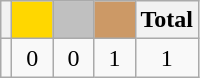<table class="wikitable">
<tr>
<th></th>
<th style="background-color:gold">        </th>
<th style="background-color:silver">      </th>
<th style="background-color:#CC9966">      </th>
<th>Total</th>
</tr>
<tr align="center">
<td></td>
<td>0</td>
<td>0</td>
<td>1</td>
<td>1</td>
</tr>
</table>
